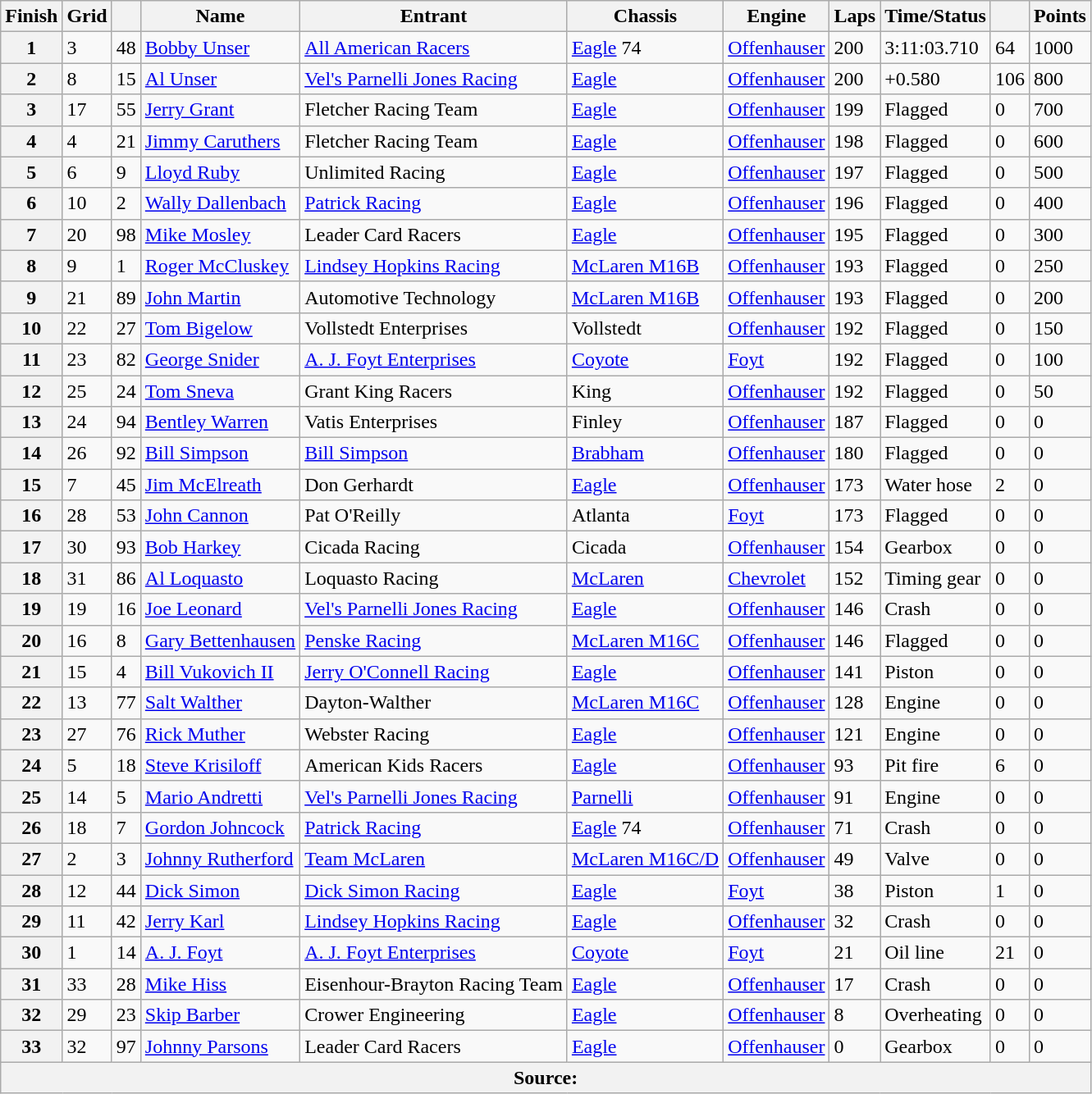<table class="wikitable">
<tr>
<th>Finish</th>
<th>Grid</th>
<th></th>
<th>Name</th>
<th>Entrant</th>
<th>Chassis</th>
<th>Engine</th>
<th>Laps</th>
<th>Time/Status</th>
<th></th>
<th>Points</th>
</tr>
<tr>
<th>1</th>
<td>3</td>
<td>48</td>
<td> <a href='#'>Bobby Unser</a></td>
<td><a href='#'>All American Racers</a></td>
<td><a href='#'>Eagle</a> 74</td>
<td><a href='#'>Offenhauser</a></td>
<td>200</td>
<td>3:11:03.710</td>
<td>64</td>
<td>1000</td>
</tr>
<tr>
<th>2</th>
<td>8</td>
<td>15</td>
<td> <a href='#'>Al Unser</a></td>
<td><a href='#'>Vel's Parnelli Jones Racing</a></td>
<td><a href='#'>Eagle</a></td>
<td><a href='#'>Offenhauser</a></td>
<td>200</td>
<td>+0.580</td>
<td>106</td>
<td>800</td>
</tr>
<tr>
<th>3</th>
<td>17</td>
<td>55</td>
<td> <a href='#'>Jerry Grant</a></td>
<td>Fletcher Racing Team</td>
<td><a href='#'>Eagle</a></td>
<td><a href='#'>Offenhauser</a></td>
<td>199</td>
<td>Flagged</td>
<td>0</td>
<td>700</td>
</tr>
<tr>
<th>4</th>
<td>4</td>
<td>21</td>
<td> <a href='#'>Jimmy Caruthers</a></td>
<td>Fletcher Racing Team</td>
<td><a href='#'>Eagle</a></td>
<td><a href='#'>Offenhauser</a></td>
<td>198</td>
<td>Flagged</td>
<td>0</td>
<td>600</td>
</tr>
<tr>
<th>5</th>
<td>6</td>
<td>9</td>
<td> <a href='#'>Lloyd Ruby</a></td>
<td>Unlimited Racing</td>
<td><a href='#'>Eagle</a></td>
<td><a href='#'>Offenhauser</a></td>
<td>197</td>
<td>Flagged</td>
<td>0</td>
<td>500</td>
</tr>
<tr>
<th>6</th>
<td>10</td>
<td>2</td>
<td> <a href='#'>Wally Dallenbach</a></td>
<td><a href='#'>Patrick Racing</a></td>
<td><a href='#'>Eagle</a></td>
<td><a href='#'>Offenhauser</a></td>
<td>196</td>
<td>Flagged</td>
<td>0</td>
<td>400</td>
</tr>
<tr>
<th>7</th>
<td>20</td>
<td>98</td>
<td> <a href='#'>Mike Mosley</a></td>
<td>Leader Card Racers</td>
<td><a href='#'>Eagle</a></td>
<td><a href='#'>Offenhauser</a></td>
<td>195</td>
<td>Flagged</td>
<td>0</td>
<td>300</td>
</tr>
<tr>
<th>8</th>
<td>9</td>
<td>1</td>
<td> <a href='#'>Roger McCluskey</a></td>
<td><a href='#'>Lindsey Hopkins Racing</a></td>
<td><a href='#'>McLaren M16B</a></td>
<td><a href='#'>Offenhauser</a></td>
<td>193</td>
<td>Flagged</td>
<td>0</td>
<td>250</td>
</tr>
<tr>
<th>9</th>
<td>21</td>
<td>89</td>
<td> <a href='#'>John Martin</a></td>
<td>Automotive Technology</td>
<td><a href='#'>McLaren M16B</a></td>
<td><a href='#'>Offenhauser</a></td>
<td>193</td>
<td>Flagged</td>
<td>0</td>
<td>200</td>
</tr>
<tr>
<th>10</th>
<td>22</td>
<td>27</td>
<td> <a href='#'>Tom Bigelow</a></td>
<td>Vollstedt Enterprises</td>
<td>Vollstedt</td>
<td><a href='#'>Offenhauser</a></td>
<td>192</td>
<td>Flagged</td>
<td>0</td>
<td>150</td>
</tr>
<tr>
<th>11</th>
<td>23</td>
<td>82</td>
<td> <a href='#'>George Snider</a></td>
<td><a href='#'>A. J. Foyt Enterprises</a></td>
<td><a href='#'>Coyote</a></td>
<td><a href='#'>Foyt</a></td>
<td>192</td>
<td>Flagged</td>
<td>0</td>
<td>100</td>
</tr>
<tr>
<th>12</th>
<td>25</td>
<td>24</td>
<td> <a href='#'>Tom Sneva</a></td>
<td>Grant King Racers</td>
<td>King</td>
<td><a href='#'>Offenhauser</a></td>
<td>192</td>
<td>Flagged</td>
<td>0</td>
<td>50</td>
</tr>
<tr>
<th>13</th>
<td>24</td>
<td>94</td>
<td> <a href='#'>Bentley Warren</a></td>
<td>Vatis Enterprises</td>
<td>Finley</td>
<td><a href='#'>Offenhauser</a></td>
<td>187</td>
<td>Flagged</td>
<td>0</td>
<td>0</td>
</tr>
<tr>
<th>14</th>
<td>26</td>
<td>92</td>
<td> <a href='#'>Bill Simpson</a></td>
<td><a href='#'>Bill Simpson</a></td>
<td><a href='#'>Brabham</a></td>
<td><a href='#'>Offenhauser</a></td>
<td>180</td>
<td>Flagged</td>
<td>0</td>
<td>0</td>
</tr>
<tr>
<th>15</th>
<td>7</td>
<td>45</td>
<td> <a href='#'>Jim McElreath</a></td>
<td>Don Gerhardt</td>
<td><a href='#'>Eagle</a></td>
<td><a href='#'>Offenhauser</a></td>
<td>173</td>
<td>Water hose</td>
<td>2</td>
<td>0</td>
</tr>
<tr>
<th>16</th>
<td>28</td>
<td>53</td>
<td> <a href='#'>John Cannon</a></td>
<td>Pat O'Reilly</td>
<td>Atlanta</td>
<td><a href='#'>Foyt</a></td>
<td>173</td>
<td>Flagged</td>
<td>0</td>
<td>0</td>
</tr>
<tr>
<th>17</th>
<td>30</td>
<td>93</td>
<td> <a href='#'>Bob Harkey</a></td>
<td>Cicada Racing</td>
<td>Cicada</td>
<td><a href='#'>Offenhauser</a></td>
<td>154</td>
<td>Gearbox</td>
<td>0</td>
<td>0</td>
</tr>
<tr>
<th>18</th>
<td>31</td>
<td>86</td>
<td> <a href='#'>Al Loquasto</a></td>
<td>Loquasto Racing</td>
<td><a href='#'>McLaren</a></td>
<td><a href='#'>Chevrolet</a></td>
<td>152</td>
<td>Timing gear</td>
<td>0</td>
<td>0</td>
</tr>
<tr>
<th>19</th>
<td>19</td>
<td>16</td>
<td> <a href='#'>Joe Leonard</a></td>
<td><a href='#'>Vel's Parnelli Jones Racing</a></td>
<td><a href='#'>Eagle</a></td>
<td><a href='#'>Offenhauser</a></td>
<td>146</td>
<td>Crash</td>
<td>0</td>
<td>0</td>
</tr>
<tr>
<th>20</th>
<td>16</td>
<td>8</td>
<td> <a href='#'>Gary Bettenhausen</a></td>
<td><a href='#'>Penske Racing</a></td>
<td><a href='#'>McLaren M16C</a></td>
<td><a href='#'>Offenhauser</a></td>
<td>146</td>
<td>Flagged</td>
<td>0</td>
<td>0</td>
</tr>
<tr>
<th>21</th>
<td>15</td>
<td>4</td>
<td> <a href='#'>Bill Vukovich II</a></td>
<td><a href='#'>Jerry O'Connell Racing</a></td>
<td><a href='#'>Eagle</a></td>
<td><a href='#'>Offenhauser</a></td>
<td>141</td>
<td>Piston</td>
<td>0</td>
<td>0</td>
</tr>
<tr>
<th>22</th>
<td>13</td>
<td>77</td>
<td> <a href='#'>Salt Walther</a></td>
<td>Dayton-Walther</td>
<td><a href='#'>McLaren M16C</a></td>
<td><a href='#'>Offenhauser</a></td>
<td>128</td>
<td>Engine</td>
<td>0</td>
<td>0</td>
</tr>
<tr>
<th>23</th>
<td>27</td>
<td>76</td>
<td> <a href='#'>Rick Muther</a></td>
<td>Webster Racing</td>
<td><a href='#'>Eagle</a></td>
<td><a href='#'>Offenhauser</a></td>
<td>121</td>
<td>Engine</td>
<td>0</td>
<td>0</td>
</tr>
<tr>
<th>24</th>
<td>5</td>
<td>18</td>
<td> <a href='#'>Steve Krisiloff</a></td>
<td>American Kids Racers</td>
<td><a href='#'>Eagle</a></td>
<td><a href='#'>Offenhauser</a></td>
<td>93</td>
<td>Pit fire</td>
<td>6</td>
<td>0</td>
</tr>
<tr>
<th>25</th>
<td>14</td>
<td>5</td>
<td> <a href='#'>Mario Andretti</a></td>
<td><a href='#'>Vel's Parnelli Jones Racing</a></td>
<td><a href='#'>Parnelli</a></td>
<td><a href='#'>Offenhauser</a></td>
<td>91</td>
<td>Engine</td>
<td>0</td>
<td>0</td>
</tr>
<tr>
<th>26</th>
<td>18</td>
<td>7</td>
<td> <a href='#'>Gordon Johncock</a></td>
<td><a href='#'>Patrick Racing</a></td>
<td><a href='#'>Eagle</a> 74</td>
<td><a href='#'>Offenhauser</a></td>
<td>71</td>
<td>Crash</td>
<td>0</td>
<td>0</td>
</tr>
<tr>
<th>27</th>
<td>2</td>
<td>3</td>
<td> <a href='#'>Johnny Rutherford</a></td>
<td><a href='#'>Team McLaren</a></td>
<td><a href='#'>McLaren M16C/D</a></td>
<td><a href='#'>Offenhauser</a></td>
<td>49</td>
<td>Valve</td>
<td>0</td>
<td>0</td>
</tr>
<tr>
<th>28</th>
<td>12</td>
<td>44</td>
<td> <a href='#'>Dick Simon</a></td>
<td><a href='#'>Dick Simon Racing</a></td>
<td><a href='#'>Eagle</a></td>
<td><a href='#'>Foyt</a></td>
<td>38</td>
<td>Piston</td>
<td>1</td>
<td>0</td>
</tr>
<tr>
<th>29</th>
<td>11</td>
<td>42</td>
<td> <a href='#'>Jerry Karl</a></td>
<td><a href='#'>Lindsey Hopkins Racing</a></td>
<td><a href='#'>Eagle</a></td>
<td><a href='#'>Offenhauser</a></td>
<td>32</td>
<td>Crash</td>
<td>0</td>
<td>0</td>
</tr>
<tr>
<th>30</th>
<td>1</td>
<td>14</td>
<td> <a href='#'>A. J. Foyt</a></td>
<td><a href='#'>A. J. Foyt Enterprises</a></td>
<td><a href='#'>Coyote</a></td>
<td><a href='#'>Foyt</a></td>
<td>21</td>
<td>Oil line</td>
<td>21</td>
<td>0</td>
</tr>
<tr>
<th>31</th>
<td>33</td>
<td>28</td>
<td> <a href='#'>Mike Hiss</a></td>
<td>Eisenhour-Brayton Racing Team</td>
<td><a href='#'>Eagle</a></td>
<td><a href='#'>Offenhauser</a></td>
<td>17</td>
<td>Crash</td>
<td>0</td>
<td>0</td>
</tr>
<tr>
<th>32</th>
<td>29</td>
<td>23</td>
<td> <a href='#'>Skip Barber</a></td>
<td>Crower Engineering</td>
<td><a href='#'>Eagle</a></td>
<td><a href='#'>Offenhauser</a></td>
<td>8</td>
<td>Overheating</td>
<td>0</td>
<td>0</td>
</tr>
<tr>
<th>33</th>
<td>32</td>
<td>97</td>
<td> <a href='#'>Johnny Parsons</a></td>
<td>Leader Card Racers</td>
<td><a href='#'>Eagle</a></td>
<td><a href='#'>Offenhauser</a></td>
<td>0</td>
<td>Gearbox</td>
<td>0</td>
<td>0</td>
</tr>
<tr>
<th colspan=11>Source:</th>
</tr>
</table>
